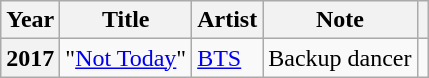<table class="wikitable plainrowheaders">
<tr>
<th scope="col">Year</th>
<th scope="col">Title</th>
<th scope="col">Artist</th>
<th scope="col">Note</th>
<th scope="col"></th>
</tr>
<tr>
<th scope="row">2017</th>
<td>"<a href='#'>Not Today</a>"</td>
<td><a href='#'>BTS</a></td>
<td>Backup dancer</td>
<td style="text-align:center"></td>
</tr>
</table>
